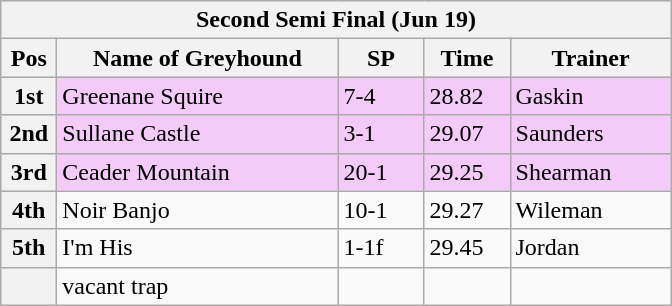<table class="wikitable">
<tr>
<th colspan="6">Second Semi Final (Jun 19)</th>
</tr>
<tr>
<th width=30>Pos</th>
<th width=180>Name of Greyhound</th>
<th width=50>SP</th>
<th width=50>Time</th>
<th width=100>Trainer</th>
</tr>
<tr style="background: #f4caf9;">
<th>1st</th>
<td>Greenane Squire</td>
<td>7-4</td>
<td>28.82</td>
<td>Gaskin</td>
</tr>
<tr style="background: #f4caf9;">
<th>2nd</th>
<td>Sullane Castle</td>
<td>3-1</td>
<td>29.07</td>
<td>Saunders</td>
</tr>
<tr style="background: #f4caf9;">
<th>3rd</th>
<td>Ceader Mountain</td>
<td>20-1</td>
<td>29.25</td>
<td>Shearman</td>
</tr>
<tr>
<th>4th</th>
<td>Noir Banjo</td>
<td>10-1</td>
<td>29.27</td>
<td>Wileman</td>
</tr>
<tr>
<th>5th</th>
<td>I'm His</td>
<td>1-1f</td>
<td>29.45</td>
<td>Jordan</td>
</tr>
<tr>
<th></th>
<td>vacant trap</td>
<td></td>
<td></td>
<td></td>
</tr>
</table>
